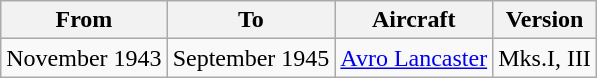<table class="wikitable">
<tr>
<th>From</th>
<th>To</th>
<th>Aircraft</th>
<th>Version</th>
</tr>
<tr>
<td>November 1943</td>
<td>September 1945</td>
<td><a href='#'>Avro Lancaster</a></td>
<td>Mks.I, III</td>
</tr>
</table>
